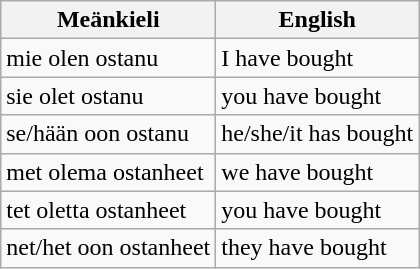<table class="wikitable">
<tr>
<th>Meänkieli</th>
<th>English</th>
</tr>
<tr>
<td>mie olen ostanu</td>
<td>I have bought</td>
</tr>
<tr>
<td>sie olet ostanu</td>
<td>you have bought</td>
</tr>
<tr>
<td>se/hään oon ostanu</td>
<td>he/she/it has bought</td>
</tr>
<tr>
<td>met olema ostanheet</td>
<td>we have bought</td>
</tr>
<tr>
<td>tet oletta ostanheet</td>
<td>you have bought</td>
</tr>
<tr>
<td>net/het oon ostanheet</td>
<td>they have bought</td>
</tr>
</table>
